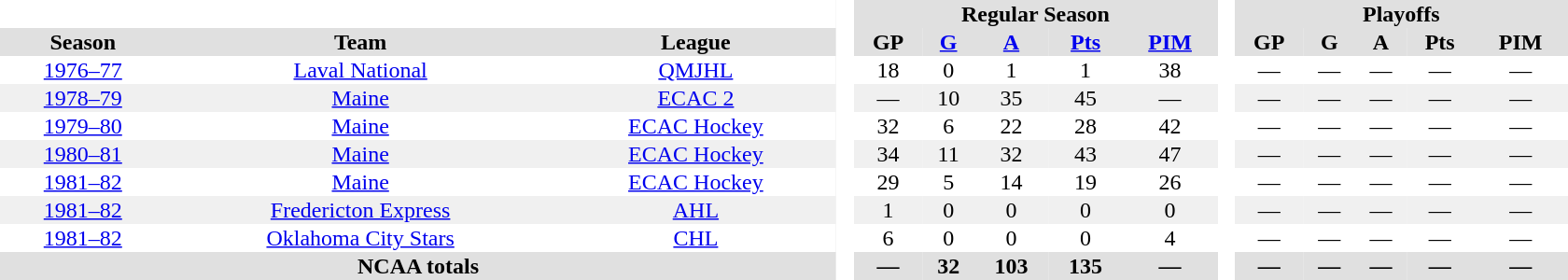<table border="0" cellpadding="1" cellspacing="0" style="text-align:center; width:70em">
<tr bgcolor="#e0e0e0">
<th colspan="3"  bgcolor="#ffffff"> </th>
<th rowspan="99" bgcolor="#ffffff"> </th>
<th colspan="5">Regular Season</th>
<th rowspan="99" bgcolor="#ffffff"> </th>
<th colspan="5">Playoffs</th>
</tr>
<tr bgcolor="#e0e0e0">
<th>Season</th>
<th>Team</th>
<th>League</th>
<th>GP</th>
<th><a href='#'>G</a></th>
<th><a href='#'>A</a></th>
<th><a href='#'>Pts</a></th>
<th><a href='#'>PIM</a></th>
<th>GP</th>
<th>G</th>
<th>A</th>
<th>Pts</th>
<th>PIM</th>
</tr>
<tr>
<td><a href='#'>1976–77</a></td>
<td><a href='#'>Laval National</a></td>
<td><a href='#'>QMJHL</a></td>
<td>18</td>
<td>0</td>
<td>1</td>
<td>1</td>
<td>38</td>
<td>—</td>
<td>—</td>
<td>—</td>
<td>—</td>
<td>—</td>
</tr>
<tr bgcolor="f0f0f0">
<td><a href='#'>1978–79</a></td>
<td><a href='#'>Maine</a></td>
<td><a href='#'>ECAC 2</a></td>
<td>—</td>
<td>10</td>
<td>35</td>
<td>45</td>
<td>—</td>
<td>—</td>
<td>—</td>
<td>—</td>
<td>—</td>
<td>—</td>
</tr>
<tr>
<td><a href='#'>1979–80</a></td>
<td><a href='#'>Maine</a></td>
<td><a href='#'>ECAC Hockey</a></td>
<td>32</td>
<td>6</td>
<td>22</td>
<td>28</td>
<td>42</td>
<td>—</td>
<td>—</td>
<td>—</td>
<td>—</td>
<td>—</td>
</tr>
<tr bgcolor="f0f0f0">
<td><a href='#'>1980–81</a></td>
<td><a href='#'>Maine</a></td>
<td><a href='#'>ECAC Hockey</a></td>
<td>34</td>
<td>11</td>
<td>32</td>
<td>43</td>
<td>47</td>
<td>—</td>
<td>—</td>
<td>—</td>
<td>—</td>
<td>—</td>
</tr>
<tr>
<td><a href='#'>1981–82</a></td>
<td><a href='#'>Maine</a></td>
<td><a href='#'>ECAC Hockey</a></td>
<td>29</td>
<td>5</td>
<td>14</td>
<td>19</td>
<td>26</td>
<td>—</td>
<td>—</td>
<td>—</td>
<td>—</td>
<td>—</td>
</tr>
<tr bgcolor="f0f0f0">
<td><a href='#'>1981–82</a></td>
<td><a href='#'>Fredericton Express</a></td>
<td><a href='#'>AHL</a></td>
<td>1</td>
<td>0</td>
<td>0</td>
<td>0</td>
<td>0</td>
<td>—</td>
<td>—</td>
<td>—</td>
<td>—</td>
<td>—</td>
</tr>
<tr>
<td><a href='#'>1981–82</a></td>
<td><a href='#'>Oklahoma City Stars</a></td>
<td><a href='#'>CHL</a></td>
<td>6</td>
<td>0</td>
<td>0</td>
<td>0</td>
<td>4</td>
<td>—</td>
<td>—</td>
<td>—</td>
<td>—</td>
<td>—</td>
</tr>
<tr bgcolor="#e0e0e0">
<th colspan="3">NCAA totals</th>
<th>—</th>
<th>32</th>
<th>103</th>
<th>135</th>
<th>—</th>
<th>—</th>
<th>—</th>
<th>—</th>
<th>—</th>
<th>—</th>
</tr>
</table>
